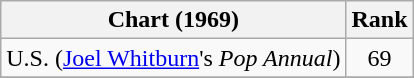<table class="wikitable">
<tr>
<th>Chart (1969)</th>
<th style="text-align:center;">Rank</th>
</tr>
<tr>
<td>U.S. (<a href='#'>Joel Whitburn</a>'s <em>Pop Annual</em>)</td>
<td style="text-align:center;">69</td>
</tr>
<tr>
</tr>
</table>
